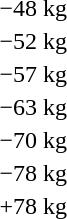<table>
<tr>
<td rowspan=2>−48 kg<br></td>
<td rowspan=2></td>
<td rowspan=2></td>
<td></td>
</tr>
<tr>
<td></td>
</tr>
<tr>
<td rowspan=2>−52 kg<br></td>
<td rowspan=2></td>
<td rowspan=2></td>
<td></td>
</tr>
<tr>
<td></td>
</tr>
<tr>
<td rowspan=2>−57 kg<br></td>
<td rowspan=2></td>
<td rowspan=2></td>
<td></td>
</tr>
<tr>
<td></td>
</tr>
<tr>
<td rowspan=2>−63 kg<br></td>
<td rowspan=2></td>
<td rowspan=2></td>
<td></td>
</tr>
<tr>
<td></td>
</tr>
<tr>
<td rowspan=2>−70 kg<br></td>
<td rowspan=2></td>
<td rowspan=2></td>
<td></td>
</tr>
<tr>
<td></td>
</tr>
<tr>
<td rowspan=2>−78 kg<br></td>
<td rowspan=2></td>
<td rowspan=2></td>
<td></td>
</tr>
<tr>
<td></td>
</tr>
<tr>
<td rowspan=2>+78 kg<br></td>
<td rowspan=2></td>
<td rowspan=2></td>
<td></td>
</tr>
<tr>
<td></td>
</tr>
</table>
